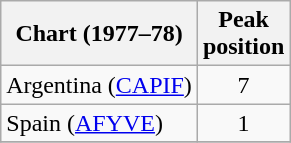<table class="wikitable sortable">
<tr>
<th align="left">Chart (1977–78)</th>
<th align="left">Peak<br>position</th>
</tr>
<tr>
<td align="left">Argentina (<a href='#'>CAPIF</a>)</td>
<td align="center">7</td>
</tr>
<tr>
<td align="left">Spain (<a href='#'>AFYVE</a>)</td>
<td align="center">1</td>
</tr>
<tr>
</tr>
</table>
